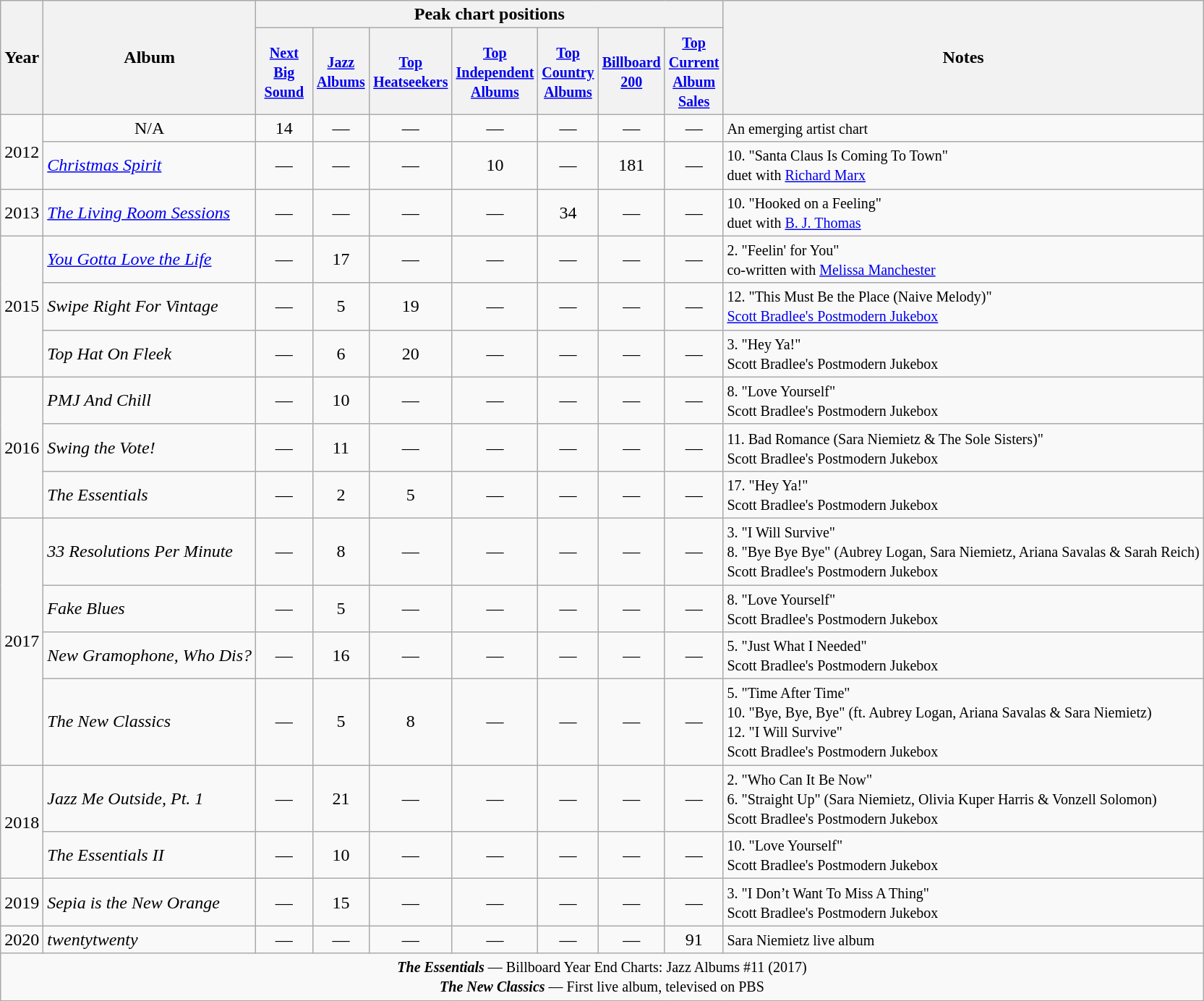<table class="wikitable">
<tr>
<th rowspan="2">Year</th>
<th rowspan="2">Album</th>
<th colspan="7">Peak chart positions</th>
<th rowspan="2">Notes</th>
</tr>
<tr>
<th width="45"><small><a href='#'>Next Big Sound</a></small></th>
<th width="45"><small><a href='#'>Jazz Albums</a></small></th>
<th width="45"><small><a href='#'>Top Heatseekers</a></small></th>
<th width="45"><small><a href='#'>Top Independent Albums</a></small></th>
<th width="45"><small><a href='#'>Top Country Albums</a></small></th>
<th width="45"><small><a href='#'>Billboard 200</a></small></th>
<th width="45"><small><a href='#'>Top Current Album Sales</a></small></th>
</tr>
<tr>
<td rowspan="2">2012</td>
<td align="center">N/A</td>
<td align="center">14</td>
<td align="center">—</td>
<td align="center">—</td>
<td align="center">—</td>
<td align="center">—</td>
<td align="center">—</td>
<td align="center">—</td>
<td><small>An emerging artist chart</small></td>
</tr>
<tr>
<td><a href='#'><em>Christmas Spirit</em></a></td>
<td align="center">—</td>
<td align="center">—</td>
<td align="center">—</td>
<td align="center">10</td>
<td align="center">—</td>
<td align="center">181</td>
<td align="center">—</td>
<td><small>10. "Santa Claus Is Coming To Town"<br> duet with <a href='#'>Richard Marx</a></small></td>
</tr>
<tr>
<td>2013</td>
<td><a href='#'><em>The Living Room Sessions</em></a></td>
<td align="center">—</td>
<td align="center">—</td>
<td align="center">—</td>
<td align="center">—</td>
<td align="center">34</td>
<td align="center">—</td>
<td align="center">—</td>
<td><small>10. "Hooked on a Feeling"<br> duet with <a href='#'>B. J. Thomas</a></small></td>
</tr>
<tr>
<td rowspan="3">2015</td>
<td><em><a href='#'>You Gotta Love the Life</a></em></td>
<td align="center">—</td>
<td align="center">17</td>
<td align="center">—</td>
<td align="center">—</td>
<td align="center">—</td>
<td align="center">—</td>
<td align="center">—</td>
<td><small>2. "Feelin' for You"<br> co-written with <a href='#'>Melissa Manchester</a></small></td>
</tr>
<tr>
<td><em>Swipe Right For Vintage</em></td>
<td align="center">—</td>
<td align="center">5</td>
<td align="center">19</td>
<td align="center">—</td>
<td align="center">—</td>
<td align="center">—</td>
<td align="center">—</td>
<td><small>12. "This Must Be the Place (Naive Melody)" <br><a href='#'>Scott Bradlee's Postmodern Jukebox</a></small></td>
</tr>
<tr>
<td><em>Top Hat On Fleek</em></td>
<td align="center">—</td>
<td align="center">6</td>
<td align="center">20</td>
<td align="center">—</td>
<td align="center">—</td>
<td align="center">—</td>
<td align="center">—</td>
<td><small>3. "Hey Ya!"<br>Scott Bradlee's Postmodern Jukebox</small></td>
</tr>
<tr>
<td rowspan="3">2016</td>
<td><em>PMJ And Chill</em></td>
<td align="center">—</td>
<td align="center">10</td>
<td align="center">—</td>
<td align="center">—</td>
<td align="center">—</td>
<td align="center">—</td>
<td align="center">—</td>
<td><small>8. "Love Yourself"<br>Scott Bradlee's Postmodern Jukebox</small></td>
</tr>
<tr>
<td><em>Swing the Vote!</em></td>
<td align="center">—</td>
<td align="center">11</td>
<td align="center">—</td>
<td align="center">—</td>
<td align="center">—</td>
<td align="center">—</td>
<td align="center">—</td>
<td><small>11. Bad Romance (Sara Niemietz & The Sole Sisters)"<br>Scott Bradlee's Postmodern Jukebox</small></td>
</tr>
<tr>
<td><em>The Essentials</em></td>
<td align="center">—</td>
<td align="center">2</td>
<td align="center">5</td>
<td align="center">—</td>
<td align="center">—</td>
<td align="center">—</td>
<td align="center">—</td>
<td><small>17. "Hey Ya!"<br>Scott Bradlee's Postmodern Jukebox</small></td>
</tr>
<tr>
<td rowspan="4">2017</td>
<td><em>33 Resolutions Per Minute</em></td>
<td align="center">—</td>
<td align="center">8</td>
<td align="center">—</td>
<td align="center">—</td>
<td align="center">—</td>
<td align="center">—</td>
<td align="center">—</td>
<td><small>3. "I Will Survive"<br>8. "Bye Bye Bye" (Aubrey Logan, Sara Niemietz, Ariana Savalas & Sarah Reich)<br>Scott Bradlee's Postmodern Jukebox</small></td>
</tr>
<tr>
<td><em>Fake Blues</em></td>
<td align="center">—</td>
<td align="center">5</td>
<td align="center">—</td>
<td align="center">—</td>
<td align="center">—</td>
<td align="center">—</td>
<td align="center">—</td>
<td><small>8. "Love Yourself"<br>Scott Bradlee's Postmodern Jukebox</small></td>
</tr>
<tr>
<td><em>New Gramophone, Who Dis?</em></td>
<td align="center">—</td>
<td align="center">16</td>
<td align="center">—</td>
<td align="center">—</td>
<td align="center">—</td>
<td align="center">—</td>
<td align="center">—</td>
<td><small>5.	"Just What I Needed"<br>Scott Bradlee's Postmodern Jukebox</small></td>
</tr>
<tr>
<td><em>The New Classics</em></td>
<td align="center">—</td>
<td align="center">5</td>
<td align="center">8</td>
<td align="center">—</td>
<td align="center">—</td>
<td align="center">—</td>
<td align="center">—</td>
<td><small>5. "Time After Time" <br>10. "Bye, Bye, Bye" (ft. Aubrey Logan, Ariana Savalas & Sara Niemietz)<br>12. "I Will Survive"<br>Scott Bradlee's Postmodern Jukebox</small></td>
</tr>
<tr>
<td rowspan="2">2018</td>
<td><em>Jazz Me Outside, Pt. 1</em></td>
<td align="center">—</td>
<td align="center">21</td>
<td align="center">—</td>
<td align="center">—</td>
<td align="center">—</td>
<td align="center">—</td>
<td align="center">—</td>
<td><small>2. "Who Can It Be Now"<br>6. "Straight Up" (Sara Niemietz, Olivia Kuper Harris & Vonzell Solomon)<br>Scott Bradlee's Postmodern Jukebox</small></td>
</tr>
<tr>
<td><em>The Essentials II</em></td>
<td align="center">—</td>
<td align="center">10</td>
<td align="center">—</td>
<td align="center">—</td>
<td align="center">—</td>
<td align="center">—</td>
<td align="center">—</td>
<td><small>10. "Love Yourself" <br>Scott Bradlee's Postmodern Jukebox</small></td>
</tr>
<tr>
<td>2019</td>
<td><em>Sepia is the New Orange</em></td>
<td align="center">—</td>
<td align="center">15</td>
<td align="center">—</td>
<td align="center">—</td>
<td align="center">—</td>
<td align="center">—</td>
<td align="center">—</td>
<td><small>3. "I Don’t Want To Miss A Thing"<br>Scott Bradlee's Postmodern Jukebox</small></td>
</tr>
<tr>
<td>2020</td>
<td><em>twentytwenty</em></td>
<td align="center">—</td>
<td align="center">—</td>
<td align="center">—</td>
<td align="center">—</td>
<td align="center">—</td>
<td align="center">—</td>
<td align="center">91</td>
<td><small>Sara Niemietz live album</small></td>
</tr>
<tr>
<td colspan="12" align="center"><small><strong><em>The Essentials</em></strong> — Billboard Year End Charts: Jazz Albums #11 (2017)</small><br><small><strong><em>The New Classics</em></strong> — First live album, televised on PBS</small></td>
</tr>
<tr>
</tr>
</table>
